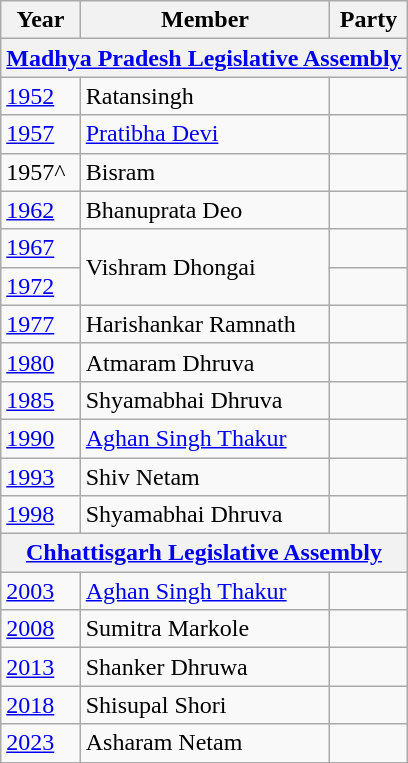<table class="wikitable sortable">
<tr>
<th>Year</th>
<th>Member</th>
<th colspan="2">Party</th>
</tr>
<tr>
<th colspan=4><a href='#'>Madhya Pradesh Legislative Assembly</a></th>
</tr>
<tr>
<td><a href='#'>1952</a></td>
<td>Ratansingh</td>
<td></td>
</tr>
<tr>
<td><a href='#'>1957</a></td>
<td><a href='#'>Pratibha Devi</a></td>
<td></td>
</tr>
<tr>
<td>1957^</td>
<td>Bisram</td>
</tr>
<tr>
<td><a href='#'>1962</a></td>
<td>Bhanuprata Deo</td>
<td></td>
</tr>
<tr>
<td><a href='#'>1967</a></td>
<td rowspan="2">Vishram Dhongai</td>
<td></td>
</tr>
<tr>
<td><a href='#'>1972</a></td>
</tr>
<tr>
<td><a href='#'>1977</a></td>
<td>Harishankar Ramnath</td>
<td></td>
</tr>
<tr>
<td><a href='#'>1980</a></td>
<td>Atmaram Dhruva</td>
<td></td>
</tr>
<tr>
<td><a href='#'>1985</a></td>
<td>Shyamabhai Dhruva</td>
<td></td>
</tr>
<tr>
<td><a href='#'>1990</a></td>
<td><a href='#'>Aghan Singh Thakur</a></td>
<td></td>
</tr>
<tr>
<td><a href='#'>1993</a></td>
<td>Shiv Netam</td>
<td></td>
</tr>
<tr>
<td><a href='#'>1998</a></td>
<td>Shyamabhai Dhruva</td>
<td></td>
</tr>
<tr>
<th colspan=4><a href='#'>Chhattisgarh Legislative Assembly</a></th>
</tr>
<tr>
<td><a href='#'>2003</a></td>
<td><a href='#'>Aghan Singh Thakur</a></td>
<td></td>
</tr>
<tr>
<td><a href='#'>2008</a></td>
<td>Sumitra Markole</td>
</tr>
<tr>
<td><a href='#'>2013</a></td>
<td>Shanker Dhruwa</td>
<td></td>
</tr>
<tr>
<td><a href='#'>2018</a></td>
<td>Shisupal Shori</td>
</tr>
<tr>
<td><a href='#'>2023</a></td>
<td>Asharam Netam</td>
<td></td>
</tr>
</table>
